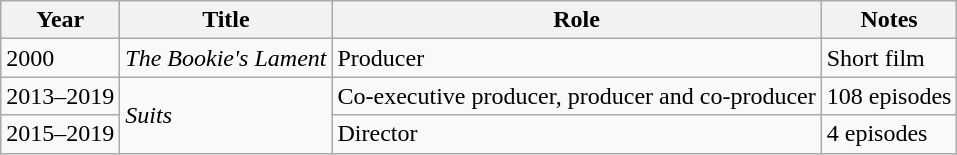<table class="wikitable">
<tr>
<th>Year</th>
<th>Title</th>
<th>Role</th>
<th>Notes</th>
</tr>
<tr>
<td>2000</td>
<td><em>The Bookie's Lament</em></td>
<td>Producer</td>
<td>Short film</td>
</tr>
<tr>
<td>2013–2019</td>
<td rowspan="2"><em>Suits</em></td>
<td>Co-executive producer, producer and co-producer</td>
<td>108 episodes</td>
</tr>
<tr>
<td>2015–2019</td>
<td>Director</td>
<td>4 episodes</td>
</tr>
</table>
